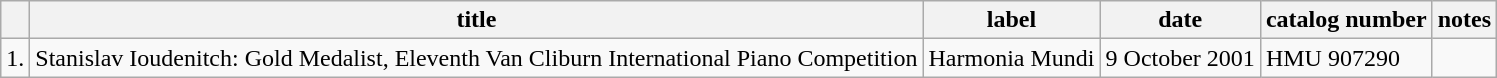<table class="wikitable">
<tr>
<th></th>
<th>title</th>
<th>label</th>
<th>date</th>
<th>catalog number</th>
<th>notes</th>
</tr>
<tr>
<td>1.</td>
<td>Stanislav Ioudenitch: Gold Medalist, Eleventh Van Cliburn International Piano Competition</td>
<td>Harmonia Mundi</td>
<td>9 October 2001</td>
<td>HMU 907290</td>
<td></td>
</tr>
</table>
